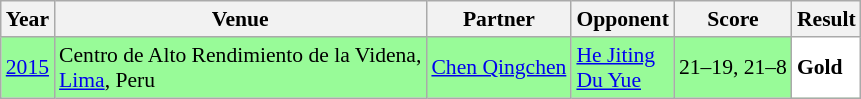<table class="sortable wikitable" style="font-size: 90%">
<tr>
<th>Year</th>
<th>Venue</th>
<th>Partner</th>
<th>Opponent</th>
<th>Score</th>
<th>Result</th>
</tr>
<tr style="background:#98FB98">
<td align="center"><a href='#'>2015</a></td>
<td align="left">Centro de Alto Rendimiento de la Videna,<br><a href='#'>Lima</a>, Peru</td>
<td align="left"> <a href='#'>Chen Qingchen</a></td>
<td align="left"> <a href='#'>He Jiting</a><br> <a href='#'>Du Yue</a></td>
<td align="left">21–19, 21–8</td>
<td style="text-align:left; background:white"> <strong>Gold</strong></td>
</tr>
</table>
